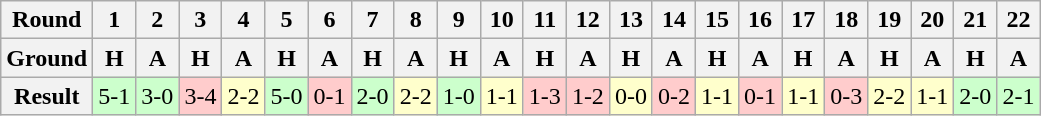<table class="wikitable">
<tr>
<th>Round</th>
<th>1</th>
<th>2</th>
<th>3</th>
<th>4</th>
<th>5</th>
<th>6</th>
<th>7</th>
<th>8</th>
<th>9</th>
<th>10</th>
<th>11</th>
<th>12</th>
<th>13</th>
<th>14</th>
<th>15</th>
<th>16</th>
<th>17</th>
<th>18</th>
<th>19</th>
<th>20</th>
<th>21</th>
<th>22</th>
</tr>
<tr>
<th>Ground</th>
<th>H</th>
<th>A</th>
<th>H</th>
<th>A</th>
<th>H</th>
<th>A</th>
<th>H</th>
<th>A</th>
<th>H</th>
<th>A</th>
<th>H</th>
<th>A</th>
<th>H</th>
<th>A</th>
<th>H</th>
<th>A</th>
<th>H</th>
<th>A</th>
<th>H</th>
<th>A</th>
<th>H</th>
<th>A</th>
</tr>
<tr>
<th>Result</th>
<td bgcolor="#CCFFCC">5-1</td>
<td bgcolor="#CCFFCC">3-0</td>
<td bgcolor="#FFCCCC">3-4</td>
<td bgcolor="#FFFFCC">2-2</td>
<td bgcolor="#CCFFCC">5-0</td>
<td bgcolor="#FFCCCC">0-1</td>
<td bgcolor="#CCFFCC">2-0</td>
<td bgcolor="#FFFFCC">2-2</td>
<td bgcolor="#CCFFCC">1-0</td>
<td bgcolor="#FFFFCC">1-1</td>
<td bgcolor="#FFCCCC">1-3</td>
<td bgcolor="#FFCCCC">1-2</td>
<td bgcolor="#FFFFCC">0-0</td>
<td bgcolor="#FFCCCC">0-2</td>
<td bgcolor="#FFFFCC">1-1</td>
<td bgcolor="#FFCCCC">0-1</td>
<td bgcolor="#FFFFCC">1-1</td>
<td bgcolor="#FFCCCC">0-3</td>
<td bgcolor="#FFFFCC">2-2</td>
<td bgcolor="#FFFFCC">1-1</td>
<td bgcolor="#CCFFCC">2-0</td>
<td bgcolor="#CCFFCC">2-1</td>
</tr>
</table>
